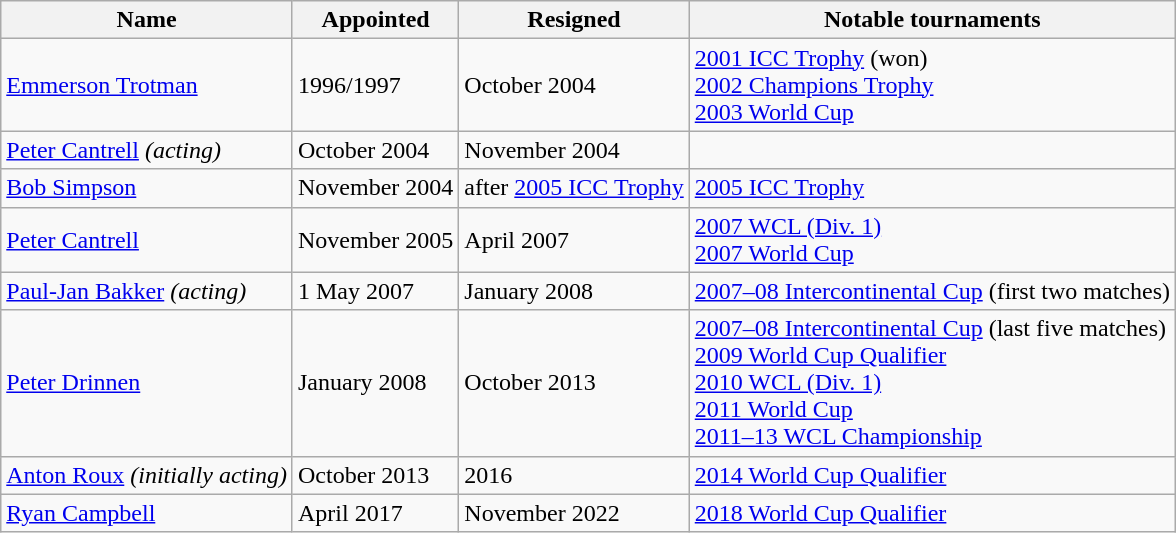<table class="wikitable">
<tr>
<th>Name</th>
<th>Appointed</th>
<th>Resigned</th>
<th>Notable tournaments</th>
</tr>
<tr>
<td><a href='#'>Emmerson Trotman</a></td>
<td>1996/1997</td>
<td>October 2004</td>
<td><a href='#'>2001 ICC Trophy</a> (won)<br><a href='#'>2002 Champions Trophy</a><br><a href='#'>2003 World Cup</a></td>
</tr>
<tr>
<td><a href='#'>Peter Cantrell</a> <em>(acting)</em></td>
<td>October 2004</td>
<td>November 2004</td>
<td></td>
</tr>
<tr>
<td><a href='#'>Bob Simpson</a></td>
<td>November 2004</td>
<td>after <a href='#'>2005 ICC Trophy</a></td>
<td><a href='#'>2005 ICC Trophy</a></td>
</tr>
<tr>
<td><a href='#'>Peter Cantrell</a></td>
<td>November 2005</td>
<td>April 2007</td>
<td><a href='#'>2007 WCL (Div. 1)</a><br><a href='#'>2007 World Cup</a></td>
</tr>
<tr>
<td><a href='#'>Paul-Jan Bakker</a> <em>(acting)</em></td>
<td>1 May 2007</td>
<td>January 2008</td>
<td><a href='#'>2007–08 Intercontinental Cup</a> (first two matches)</td>
</tr>
<tr>
<td><a href='#'>Peter Drinnen</a></td>
<td>January 2008</td>
<td>October 2013</td>
<td><a href='#'>2007–08 Intercontinental Cup</a> (last five matches)<br><a href='#'>2009 World Cup Qualifier</a><br><a href='#'>2010 WCL (Div. 1)</a><br><a href='#'>2011 World Cup</a><br><a href='#'>2011–13 WCL Championship</a></td>
</tr>
<tr>
<td><a href='#'>Anton Roux</a> <em>(initially acting)</em></td>
<td>October 2013</td>
<td>2016</td>
<td><a href='#'>2014 World Cup Qualifier</a></td>
</tr>
<tr>
<td><a href='#'>Ryan Campbell</a></td>
<td>April 2017</td>
<td>November 2022</td>
<td><a href='#'>2018 World Cup Qualifier</a></td>
</tr>
</table>
